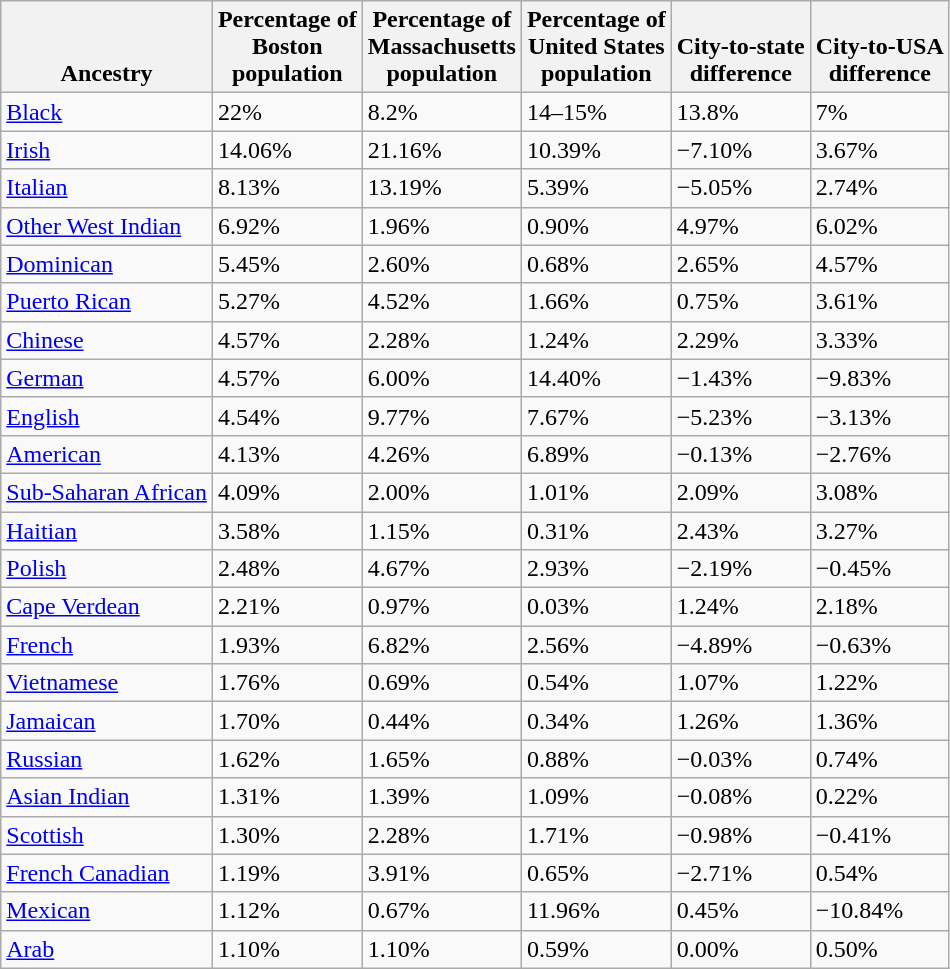<table class="wikitable sortable">
<tr valign=bottom>
<th>Ancestry</th>
<th>Percentage of<br>Boston<br>population</th>
<th>Percentage of<br>Massachusetts<br>population</th>
<th>Percentage of<br>United States<br>population</th>
<th>City-to-state<br>difference</th>
<th>City-to-USA<br>difference</th>
</tr>
<tr>
<td><a href='#'>Black</a></td>
<td>22%</td>
<td>8.2%</td>
<td>14–15%</td>
<td>13.8%</td>
<td>7%</td>
</tr>
<tr>
<td><a href='#'>Irish</a></td>
<td>14.06%</td>
<td>21.16%</td>
<td>10.39%</td>
<td>−7.10%</td>
<td>3.67%</td>
</tr>
<tr>
<td><a href='#'>Italian</a></td>
<td>8.13%</td>
<td>13.19%</td>
<td>5.39%</td>
<td>−5.05%</td>
<td>2.74%</td>
</tr>
<tr>
<td><a href='#'>Other West Indian</a></td>
<td>6.92%</td>
<td>1.96%</td>
<td>0.90%</td>
<td>4.97%</td>
<td>6.02%</td>
</tr>
<tr>
<td><a href='#'>Dominican</a></td>
<td>5.45%</td>
<td>2.60%</td>
<td>0.68%</td>
<td>2.65%</td>
<td>4.57%</td>
</tr>
<tr>
<td><a href='#'>Puerto Rican</a></td>
<td>5.27%</td>
<td>4.52%</td>
<td>1.66%</td>
<td>0.75%</td>
<td>3.61%</td>
</tr>
<tr>
<td><a href='#'>Chinese</a></td>
<td>4.57%</td>
<td>2.28%</td>
<td>1.24%</td>
<td>2.29%</td>
<td>3.33%</td>
</tr>
<tr>
<td><a href='#'>German</a></td>
<td>4.57%</td>
<td>6.00%</td>
<td>14.40%</td>
<td>−1.43%</td>
<td>−9.83%</td>
</tr>
<tr>
<td><a href='#'>English</a></td>
<td>4.54%</td>
<td>9.77%</td>
<td>7.67%</td>
<td>−5.23%</td>
<td>−3.13%</td>
</tr>
<tr>
<td><a href='#'>American</a></td>
<td>4.13%</td>
<td>4.26%</td>
<td>6.89%</td>
<td>−0.13%</td>
<td>−2.76%</td>
</tr>
<tr>
<td><a href='#'>Sub-Saharan African</a></td>
<td>4.09%</td>
<td>2.00%</td>
<td>1.01%</td>
<td>2.09%</td>
<td>3.08%</td>
</tr>
<tr>
<td><a href='#'>Haitian</a></td>
<td>3.58%</td>
<td>1.15%</td>
<td>0.31%</td>
<td>2.43%</td>
<td>3.27%</td>
</tr>
<tr>
<td><a href='#'>Polish</a></td>
<td>2.48%</td>
<td>4.67%</td>
<td>2.93%</td>
<td>−2.19%</td>
<td>−0.45%</td>
</tr>
<tr>
<td><a href='#'>Cape Verdean</a></td>
<td>2.21%</td>
<td>0.97%</td>
<td>0.03%</td>
<td>1.24%</td>
<td>2.18%</td>
</tr>
<tr>
<td><a href='#'>French</a></td>
<td>1.93%</td>
<td>6.82%</td>
<td>2.56%</td>
<td>−4.89%</td>
<td>−0.63%</td>
</tr>
<tr>
<td><a href='#'>Vietnamese</a></td>
<td>1.76%</td>
<td>0.69%</td>
<td>0.54%</td>
<td>1.07%</td>
<td>1.22%</td>
</tr>
<tr>
<td><a href='#'>Jamaican</a></td>
<td>1.70%</td>
<td>0.44%</td>
<td>0.34%</td>
<td>1.26%</td>
<td>1.36%</td>
</tr>
<tr>
<td><a href='#'>Russian</a></td>
<td>1.62%</td>
<td>1.65%</td>
<td>0.88%</td>
<td>−0.03%</td>
<td>0.74%</td>
</tr>
<tr>
<td><a href='#'>Asian Indian</a></td>
<td>1.31%</td>
<td>1.39%</td>
<td>1.09%</td>
<td>−0.08%</td>
<td>0.22%</td>
</tr>
<tr>
<td><a href='#'>Scottish</a></td>
<td>1.30%</td>
<td>2.28%</td>
<td>1.71%</td>
<td>−0.98%</td>
<td>−0.41%</td>
</tr>
<tr>
<td><a href='#'>French Canadian</a></td>
<td>1.19%</td>
<td>3.91%</td>
<td>0.65%</td>
<td>−2.71%</td>
<td>0.54%</td>
</tr>
<tr>
<td><a href='#'>Mexican</a></td>
<td>1.12%</td>
<td>0.67%</td>
<td>11.96%</td>
<td>0.45%</td>
<td>−10.84%</td>
</tr>
<tr>
<td><a href='#'>Arab</a></td>
<td>1.10%</td>
<td>1.10%</td>
<td>0.59%</td>
<td>0.00%</td>
<td>0.50%</td>
</tr>
</table>
